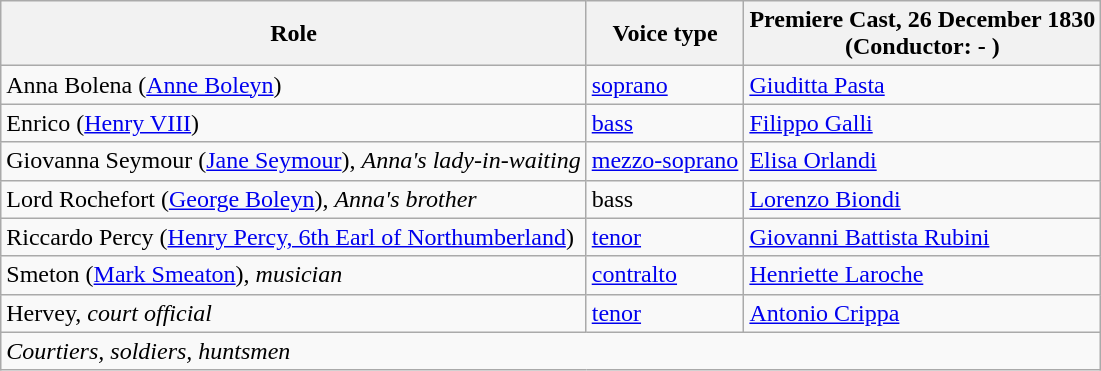<table class="wikitable">
<tr>
<th>Role</th>
<th>Voice type</th>
<th>Premiere Cast, 26 December 1830<br>(Conductor: - )</th>
</tr>
<tr>
<td>Anna Bolena (<a href='#'>Anne Boleyn</a>)</td>
<td><a href='#'>soprano</a></td>
<td><a href='#'>Giuditta Pasta</a></td>
</tr>
<tr>
<td>Enrico (<a href='#'>Henry VIII</a>)</td>
<td><a href='#'>bass</a></td>
<td><a href='#'>Filippo Galli</a></td>
</tr>
<tr>
<td>Giovanna Seymour (<a href='#'>Jane Seymour</a>), <em>Anna's lady-in-waiting</em></td>
<td><a href='#'>mezzo-soprano</a></td>
<td><a href='#'>Elisa Orlandi</a></td>
</tr>
<tr>
<td>Lord Rochefort (<a href='#'>George Boleyn</a>), <em>Anna's brother</em></td>
<td>bass</td>
<td><a href='#'>Lorenzo Biondi</a></td>
</tr>
<tr>
<td>Riccardo Percy (<a href='#'>Henry Percy, 6th Earl of Northumberland</a>)</td>
<td><a href='#'>tenor</a></td>
<td><a href='#'>Giovanni Battista Rubini</a></td>
</tr>
<tr>
<td>Smeton (<a href='#'>Mark Smeaton</a>), <em>musician</em></td>
<td><a href='#'>contralto</a></td>
<td><a href='#'>Henriette Laroche</a></td>
</tr>
<tr>
<td>Hervey, <em>court official</em></td>
<td><a href='#'>tenor</a></td>
<td><a href='#'>Antonio Crippa</a></td>
</tr>
<tr>
<td colspan="3"><em>Courtiers, soldiers, huntsmen</em></td>
</tr>
</table>
